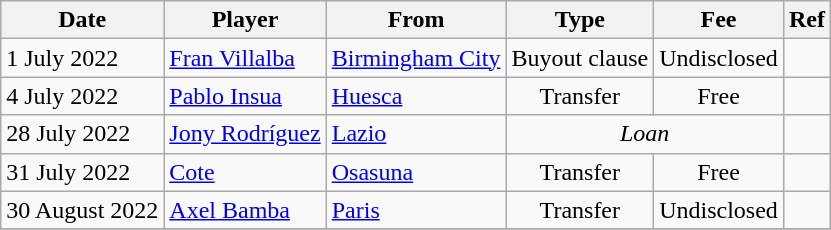<table class="wikitable">
<tr>
<th>Date</th>
<th>Player</th>
<th>From</th>
<th>Type</th>
<th>Fee</th>
<th>Ref</th>
</tr>
<tr>
<td>1 July 2022</td>
<td> <a href='#'>Fran Villalba</a></td>
<td> <a href='#'>Birmingham City</a></td>
<td align=center>Buyout clause</td>
<td align=center>Undisclosed</td>
<td align=center></td>
</tr>
<tr>
<td>4 July 2022</td>
<td> <a href='#'>Pablo Insua</a></td>
<td><a href='#'>Huesca</a></td>
<td align=center>Transfer</td>
<td align=center>Free</td>
<td align=center></td>
</tr>
<tr>
<td>28 July 2022</td>
<td> <a href='#'>Jony Rodríguez</a></td>
<td> <a href='#'>Lazio</a></td>
<td colspan=2 align=center><em>Loan</em></td>
<td align=center></td>
</tr>
<tr>
<td>31 July 2022</td>
<td> <a href='#'>Cote</a></td>
<td><a href='#'>Osasuna</a></td>
<td align=center>Transfer</td>
<td align=center>Free</td>
<td align=center></td>
</tr>
<tr>
<td>30 August 2022</td>
<td> <a href='#'>Axel Bamba</a></td>
<td> <a href='#'>Paris</a></td>
<td align=center>Transfer</td>
<td align=center>Undisclosed</td>
<td align=center></td>
</tr>
<tr>
</tr>
</table>
